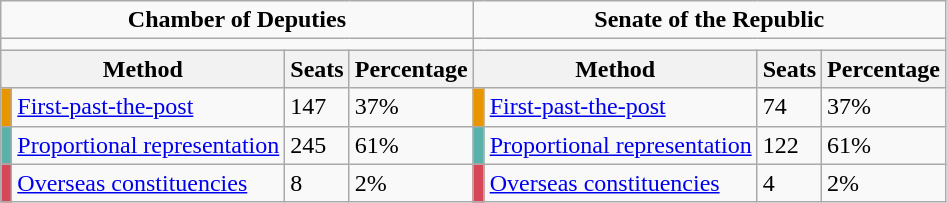<table class="wikitable" style="text-align:left">
<tr>
<td align=center colspan="4"><strong>Chamber of Deputies</strong></td>
<td align=center colspan="4"><strong>Senate of the Republic</strong></td>
</tr>
<tr>
<td colspan="4"></td>
<td colspan="4"></td>
</tr>
<tr>
<th align=left colspan=2>Method</th>
<th align=left>Seats</th>
<th align=left>Percentage</th>
<th align=left colspan=2>Method</th>
<th align=left>Seats</th>
<th align=left>Percentage</th>
</tr>
<tr>
<td bgcolor="#E89600"></td>
<td><a href='#'>First-past-the-post</a></td>
<td>147</td>
<td>37%</td>
<td bgcolor="#E89600"></td>
<td><a href='#'>First-past-the-post</a></td>
<td>74</td>
<td>37%</td>
</tr>
<tr>
<td bgcolor="#59B1AA"></td>
<td><a href='#'>Proportional representation</a></td>
<td>245</td>
<td>61%</td>
<td bgcolor="#59B1AA"></td>
<td><a href='#'>Proportional representation</a></td>
<td>122</td>
<td>61%</td>
</tr>
<tr>
<td bgcolor="#D64757"></td>
<td><a href='#'>Overseas constituencies</a></td>
<td>8</td>
<td>2%</td>
<td bgcolor="#D64757"></td>
<td><a href='#'>Overseas constituencies</a></td>
<td>4</td>
<td>2%</td>
</tr>
</table>
